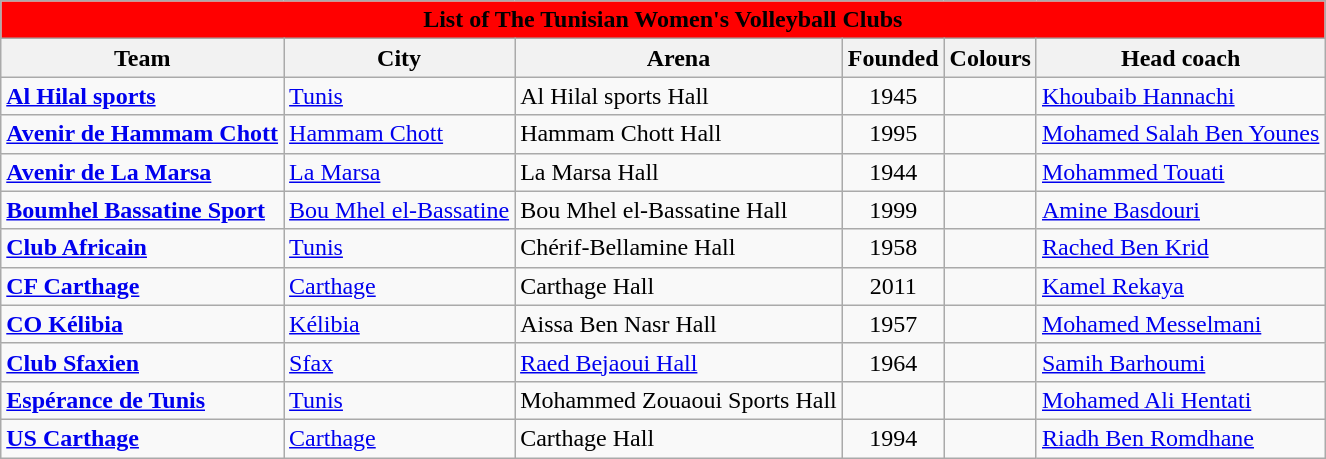<table class="wikitable sortable">
<tr>
<td bgcolor=red align="center" colspan="17"><strong><span>List of The Tunisian Women's Volleyball Clubs</span></strong></td>
</tr>
<tr>
<th>Team</th>
<th>City</th>
<th>Arena</th>
<th>Founded</th>
<th>Colours</th>
<th>Head coach</th>
</tr>
<tr>
<td><strong><a href='#'>Al Hilal sports</a></strong></td>
<td><a href='#'>Tunis</a></td>
<td>Al Hilal sports Hall</td>
<td style="text-align:center;">1945</td>
<td> </td>
<td> <a href='#'>Khoubaib Hannachi</a></td>
</tr>
<tr>
<td><strong><a href='#'>Avenir de Hammam Chott</a></strong></td>
<td><a href='#'>Hammam Chott</a></td>
<td>Hammam Chott Hall</td>
<td style="text-align:center;">1995</td>
<td>  </td>
<td> <a href='#'>Mohamed Salah Ben Younes</a></td>
</tr>
<tr>
<td><strong><a href='#'>Avenir de La Marsa</a></strong></td>
<td><a href='#'>La Marsa</a></td>
<td>La Marsa Hall</td>
<td style="text-align:center;">1944</td>
<td> </td>
<td> <a href='#'>Mohammed Touati</a></td>
</tr>
<tr>
<td><strong><a href='#'>Boumhel Bassatine Sport</a></strong></td>
<td><a href='#'>Bou Mhel el-Bassatine</a></td>
<td>Bou Mhel el-Bassatine Hall</td>
<td style="text-align:center;">1999</td>
<td> </td>
<td> <a href='#'>Amine Basdouri</a></td>
</tr>
<tr>
<td><strong><a href='#'>Club Africain</a></strong></td>
<td><a href='#'>Tunis</a></td>
<td>Chérif-Bellamine Hall</td>
<td style="text-align:center;">1958</td>
<td> </td>
<td> <a href='#'>Rached Ben Krid</a></td>
</tr>
<tr>
<td><strong><a href='#'>CF Carthage</a></strong></td>
<td><a href='#'>Carthage</a></td>
<td>Carthage Hall</td>
<td style="text-align:center;">2011</td>
<td>  </td>
<td> <a href='#'>Kamel Rekaya</a></td>
</tr>
<tr>
<td><strong><a href='#'>CO Kélibia</a></strong></td>
<td><a href='#'>Kélibia</a></td>
<td>Aissa Ben Nasr Hall</td>
<td style="text-align:center;">1957</td>
<td>  </td>
<td> <a href='#'>Mohamed Messelmani</a></td>
</tr>
<tr>
<td><strong><a href='#'>Club Sfaxien</a></strong></td>
<td><a href='#'>Sfax</a></td>
<td><a href='#'>Raed Bejaoui Hall</a></td>
<td style="text-align:center;">1964</td>
<td> </td>
<td> <a href='#'>Samih Barhoumi</a></td>
</tr>
<tr>
<td><strong><a href='#'>Espérance de Tunis</a></strong></td>
<td><a href='#'>Tunis</a></td>
<td>Mohammed Zouaoui Sports Hall</td>
<td></td>
<td>  </td>
<td> <a href='#'>Mohamed Ali Hentati</a></td>
</tr>
<tr>
<td><strong><a href='#'>US Carthage</a></strong></td>
<td><a href='#'>Carthage</a></td>
<td>Carthage Hall</td>
<td style="text-align:center;">1994</td>
<td> </td>
<td> <a href='#'>Riadh Ben Romdhane</a></td>
</tr>
</table>
